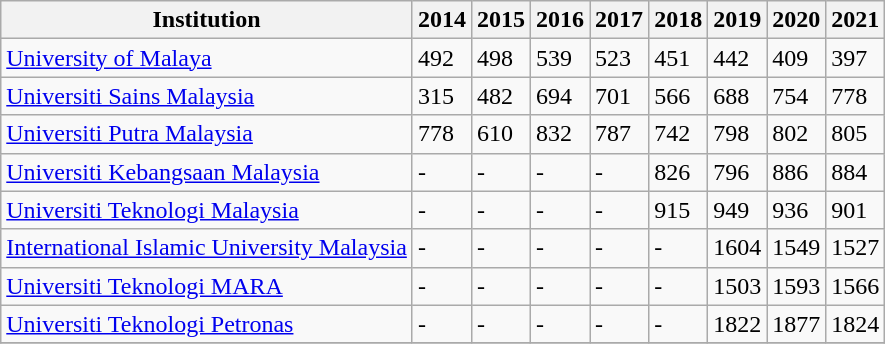<table class="sortable wikitable" border="1">
<tr>
<th>Institution</th>
<th>2014</th>
<th>2015</th>
<th>2016</th>
<th>2017</th>
<th>2018</th>
<th>2019</th>
<th>2020</th>
<th>2021</th>
</tr>
<tr>
<td><a href='#'>University of Malaya</a></td>
<td>492</td>
<td>498</td>
<td>539</td>
<td>523</td>
<td>451</td>
<td>442</td>
<td>409</td>
<td>397</td>
</tr>
<tr>
<td><a href='#'>Universiti Sains Malaysia</a></td>
<td>315</td>
<td>482</td>
<td>694</td>
<td>701</td>
<td>566</td>
<td>688</td>
<td>754</td>
<td>778</td>
</tr>
<tr>
<td><a href='#'>Universiti Putra Malaysia</a></td>
<td>778</td>
<td>610</td>
<td>832</td>
<td>787</td>
<td>742</td>
<td>798</td>
<td>802</td>
<td>805</td>
</tr>
<tr>
<td><a href='#'>Universiti Kebangsaan Malaysia</a></td>
<td>-</td>
<td>-</td>
<td>-</td>
<td>-</td>
<td>826</td>
<td>796</td>
<td>886</td>
<td>884</td>
</tr>
<tr>
<td><a href='#'>Universiti Teknologi Malaysia</a></td>
<td>-</td>
<td>-</td>
<td>-</td>
<td>-</td>
<td>915</td>
<td>949</td>
<td>936</td>
<td>901</td>
</tr>
<tr>
<td><a href='#'>International Islamic University Malaysia</a></td>
<td>-</td>
<td>-</td>
<td>-</td>
<td>-</td>
<td>-</td>
<td>1604</td>
<td>1549</td>
<td>1527</td>
</tr>
<tr>
<td><a href='#'>Universiti Teknologi MARA</a></td>
<td>-</td>
<td>-</td>
<td>-</td>
<td>-</td>
<td>-</td>
<td>1503</td>
<td>1593</td>
<td>1566</td>
</tr>
<tr>
<td><a href='#'>Universiti Teknologi Petronas</a></td>
<td>-</td>
<td>-</td>
<td>-</td>
<td>-</td>
<td>-</td>
<td>1822</td>
<td>1877</td>
<td>1824</td>
</tr>
<tr>
</tr>
</table>
